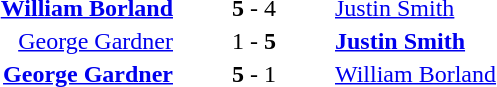<table style="text-align:center">
<tr>
<th width=223></th>
<th width=100></th>
<th width=223></th>
</tr>
<tr>
<td align=right><strong><a href='#'>William Borland</a></strong> </td>
<td><strong>5</strong> - 4</td>
<td align=left> <a href='#'>Justin Smith</a></td>
</tr>
<tr>
<td align=right><a href='#'>George Gardner</a> </td>
<td>1 - <strong>5</strong></td>
<td align=left> <strong><a href='#'>Justin Smith</a></strong></td>
</tr>
<tr>
<td align=right><strong><a href='#'>George Gardner</a></strong> </td>
<td><strong>5</strong> - 1</td>
<td align=left> <a href='#'>William Borland</a></td>
</tr>
</table>
